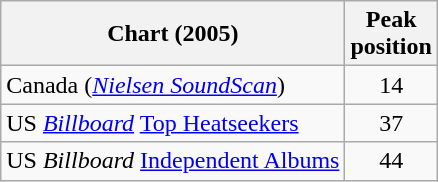<table class="wikitable">
<tr>
<th>Chart (2005)</th>
<th>Peak<br>position</th>
</tr>
<tr>
<td>Canada (<em><a href='#'>Nielsen SoundScan</a></em>)</td>
<td style="text-align:center;">14</td>
</tr>
<tr>
<td>US <em><a href='#'>Billboard</a></em> <a href='#'>Top Heatseekers</a></td>
<td style="text-align:center;">37</td>
</tr>
<tr>
<td>US <em>Billboard</em> <a href='#'>Independent Albums</a></td>
<td style="text-align:center;">44</td>
</tr>
</table>
